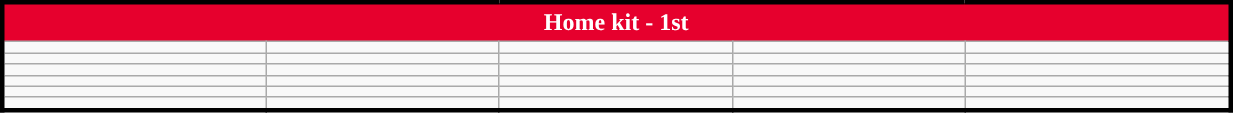<table class="wikitable collapsible collapsed" style="width:65%; border:solid 3px #000000">
<tr style="text-align:center; background-color:#E6002D; color:#FFFFFF; font-weight:bold;">
<td colspan=5>Home kit - 1st</td>
</tr>
<tr>
<td></td>
<td></td>
<td></td>
<td></td>
<td></td>
</tr>
<tr>
<td></td>
<td></td>
<td></td>
<td></td>
<td></td>
</tr>
<tr>
<td></td>
<td></td>
<td></td>
<td></td>
<td></td>
</tr>
<tr>
<td></td>
<td></td>
<td></td>
<td></td>
<td></td>
</tr>
<tr>
<td></td>
<td></td>
<td></td>
<td></td>
<td></td>
</tr>
<tr>
<td></td>
<td></td>
<td></td>
<td></td>
</tr>
</table>
